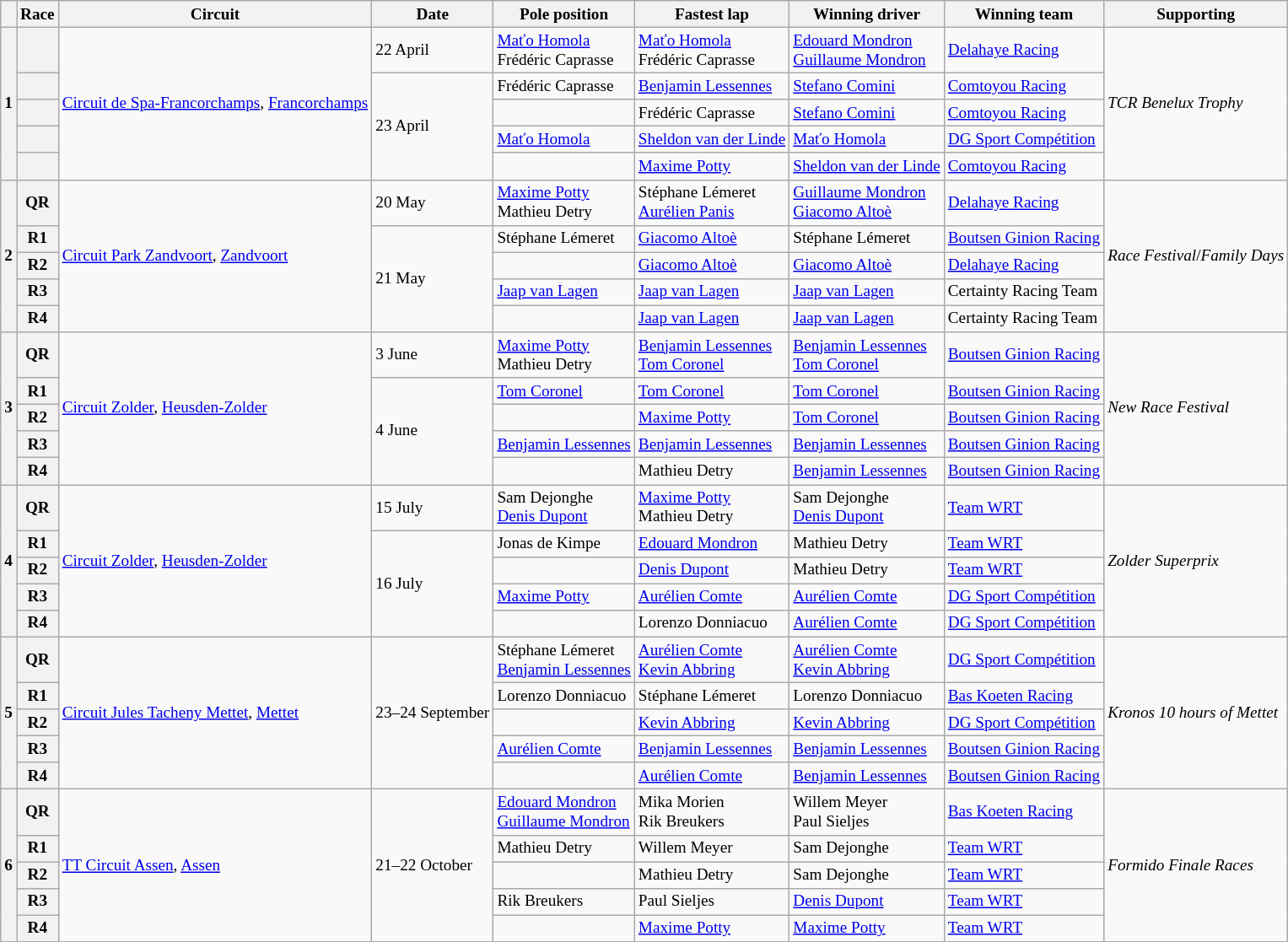<table class="wikitable" style="font-size: 80%;">
<tr>
<th></th>
<th>Race</th>
<th>Circuit</th>
<th>Date</th>
<th>Pole position</th>
<th>Fastest lap</th>
<th>Winning driver</th>
<th>Winning team</th>
<th>Supporting</th>
</tr>
<tr>
<th rowspan=5>1</th>
<th></th>
<td rowspan=5> <a href='#'>Circuit de Spa-Francorchamps</a>, <a href='#'>Francorchamps</a></td>
<td>22 April</td>
<td> <a href='#'>Maťo Homola</a><br> Frédéric Caprasse</td>
<td> <a href='#'>Maťo Homola</a><br> Frédéric Caprasse</td>
<td> <a href='#'>Edouard Mondron</a><br> <a href='#'>Guillaume Mondron</a></td>
<td> <a href='#'>Delahaye Racing</a></td>
<td rowspan=5><em>TCR Benelux Trophy</em></td>
</tr>
<tr>
<th></th>
<td rowspan=4>23 April</td>
<td> Frédéric Caprasse</td>
<td> <a href='#'>Benjamin Lessennes</a></td>
<td> <a href='#'>Stefano Comini</a></td>
<td> <a href='#'>Comtoyou Racing</a></td>
</tr>
<tr>
<th></th>
<td></td>
<td> Frédéric Caprasse</td>
<td> <a href='#'>Stefano Comini</a></td>
<td> <a href='#'>Comtoyou Racing</a></td>
</tr>
<tr>
<th></th>
<td> <a href='#'>Maťo Homola</a></td>
<td> <a href='#'>Sheldon van der Linde</a></td>
<td> <a href='#'>Maťo Homola</a></td>
<td> <a href='#'>DG Sport Compétition</a></td>
</tr>
<tr>
<th></th>
<td></td>
<td> <a href='#'>Maxime Potty</a></td>
<td> <a href='#'>Sheldon van der Linde</a></td>
<td> <a href='#'>Comtoyou Racing</a></td>
</tr>
<tr>
<th rowspan=5>2</th>
<th>QR</th>
<td rowspan=5> <a href='#'>Circuit Park Zandvoort</a>, <a href='#'>Zandvoort</a></td>
<td>20 May</td>
<td> <a href='#'>Maxime Potty</a><br> Mathieu Detry</td>
<td> Stéphane Lémeret<br> <a href='#'>Aurélien Panis</a></td>
<td> <a href='#'>Guillaume Mondron</a><br> <a href='#'>Giacomo Altoè</a></td>
<td> <a href='#'>Delahaye Racing</a></td>
<td rowspan=5><em>Race Festival</em>/<em>Family Days</em></td>
</tr>
<tr>
<th>R1</th>
<td rowspan=4>21 May</td>
<td> Stéphane Lémeret</td>
<td> <a href='#'>Giacomo Altoè</a></td>
<td> Stéphane Lémeret</td>
<td> <a href='#'>Boutsen Ginion Racing</a></td>
</tr>
<tr>
<th>R2</th>
<td></td>
<td> <a href='#'>Giacomo Altoè</a></td>
<td> <a href='#'>Giacomo Altoè</a></td>
<td> <a href='#'>Delahaye Racing</a></td>
</tr>
<tr>
<th>R3</th>
<td> <a href='#'>Jaap van Lagen</a></td>
<td> <a href='#'>Jaap van Lagen</a></td>
<td> <a href='#'>Jaap van Lagen</a></td>
<td> Certainty Racing Team</td>
</tr>
<tr>
<th>R4</th>
<td></td>
<td> <a href='#'>Jaap van Lagen</a></td>
<td> <a href='#'>Jaap van Lagen</a></td>
<td> Certainty Racing Team</td>
</tr>
<tr>
<th rowspan=5>3</th>
<th>QR</th>
<td rowspan=5> <a href='#'>Circuit Zolder</a>, <a href='#'>Heusden-Zolder</a></td>
<td>3 June</td>
<td> <a href='#'>Maxime Potty</a><br> Mathieu Detry</td>
<td> <a href='#'>Benjamin Lessennes</a><br> <a href='#'>Tom Coronel</a></td>
<td> <a href='#'>Benjamin Lessennes</a><br> <a href='#'>Tom Coronel</a></td>
<td> <a href='#'>Boutsen Ginion Racing</a></td>
<td rowspan=5><em>New Race Festival</em></td>
</tr>
<tr>
<th>R1</th>
<td rowspan=4>4 June</td>
<td> <a href='#'>Tom Coronel</a></td>
<td> <a href='#'>Tom Coronel</a></td>
<td> <a href='#'>Tom Coronel</a></td>
<td> <a href='#'>Boutsen Ginion Racing</a></td>
</tr>
<tr>
<th>R2</th>
<td></td>
<td> <a href='#'>Maxime Potty</a></td>
<td> <a href='#'>Tom Coronel</a></td>
<td> <a href='#'>Boutsen Ginion Racing</a></td>
</tr>
<tr>
<th>R3</th>
<td> <a href='#'>Benjamin Lessennes</a></td>
<td> <a href='#'>Benjamin Lessennes</a></td>
<td> <a href='#'>Benjamin Lessennes</a></td>
<td> <a href='#'>Boutsen Ginion Racing</a></td>
</tr>
<tr>
<th>R4</th>
<td></td>
<td> Mathieu Detry</td>
<td> <a href='#'>Benjamin Lessennes</a></td>
<td> <a href='#'>Boutsen Ginion Racing</a></td>
</tr>
<tr>
<th rowspan=5>4</th>
<th>QR</th>
<td rowspan=5> <a href='#'>Circuit Zolder</a>, <a href='#'>Heusden-Zolder</a></td>
<td>15 July</td>
<td> Sam Dejonghe<br> <a href='#'>Denis Dupont</a></td>
<td> <a href='#'>Maxime Potty</a><br> Mathieu Detry</td>
<td> Sam Dejonghe<br> <a href='#'>Denis Dupont</a></td>
<td> <a href='#'>Team WRT</a></td>
<td rowspan=5><em>Zolder Superprix</em></td>
</tr>
<tr>
<th>R1</th>
<td rowspan=4>16 July</td>
<td> Jonas de Kimpe</td>
<td> <a href='#'>Edouard Mondron</a></td>
<td> Mathieu Detry</td>
<td> <a href='#'>Team WRT</a></td>
</tr>
<tr>
<th>R2</th>
<td></td>
<td> <a href='#'>Denis Dupont</a></td>
<td> Mathieu Detry</td>
<td> <a href='#'>Team WRT</a></td>
</tr>
<tr>
<th>R3</th>
<td> <a href='#'>Maxime Potty</a></td>
<td> <a href='#'>Aurélien Comte</a></td>
<td> <a href='#'>Aurélien Comte</a></td>
<td> <a href='#'>DG Sport Compétition</a></td>
</tr>
<tr>
<th>R4</th>
<td></td>
<td> Lorenzo Donniacuo</td>
<td> <a href='#'>Aurélien Comte</a></td>
<td> <a href='#'>DG Sport Compétition</a></td>
</tr>
<tr>
<th rowspan=5>5</th>
<th>QR</th>
<td rowspan=5> <a href='#'>Circuit Jules Tacheny Mettet</a>, <a href='#'>Mettet</a></td>
<td rowspan=5>23–24 September</td>
<td> Stéphane Lémeret<br> <a href='#'>Benjamin Lessennes</a></td>
<td> <a href='#'>Aurélien Comte</a><br> <a href='#'>Kevin Abbring</a></td>
<td> <a href='#'>Aurélien Comte</a><br> <a href='#'>Kevin Abbring</a></td>
<td> <a href='#'>DG Sport Compétition</a></td>
<td rowspan=5><em>Kronos 10 hours of Mettet</em></td>
</tr>
<tr>
<th>R1</th>
<td> Lorenzo Donniacuo</td>
<td> Stéphane Lémeret</td>
<td> Lorenzo Donniacuo</td>
<td> <a href='#'>Bas Koeten Racing</a></td>
</tr>
<tr>
<th>R2</th>
<td></td>
<td> <a href='#'>Kevin Abbring</a></td>
<td> <a href='#'>Kevin Abbring</a></td>
<td> <a href='#'>DG Sport Compétition</a></td>
</tr>
<tr>
<th>R3</th>
<td> <a href='#'>Aurélien Comte</a></td>
<td> <a href='#'>Benjamin Lessennes</a></td>
<td> <a href='#'>Benjamin Lessennes</a></td>
<td> <a href='#'>Boutsen Ginion Racing</a></td>
</tr>
<tr>
<th>R4</th>
<td></td>
<td> <a href='#'>Aurélien Comte</a></td>
<td> <a href='#'>Benjamin Lessennes</a></td>
<td> <a href='#'>Boutsen Ginion Racing</a></td>
</tr>
<tr>
<th rowspan=5>6</th>
<th>QR</th>
<td rowspan=5> <a href='#'>TT Circuit Assen</a>, <a href='#'>Assen</a></td>
<td rowspan=5>21–22 October</td>
<td> <a href='#'>Edouard Mondron</a><br> <a href='#'>Guillaume Mondron</a></td>
<td> Mika Morien<br> Rik Breukers</td>
<td> Willem Meyer<br> Paul Sieljes</td>
<td> <a href='#'>Bas Koeten Racing</a></td>
<td rowspan=5><em>Formido Finale Races</em></td>
</tr>
<tr>
<th>R1</th>
<td> Mathieu Detry</td>
<td> Willem Meyer</td>
<td> Sam Dejonghe</td>
<td> <a href='#'>Team WRT</a></td>
</tr>
<tr>
<th>R2</th>
<td></td>
<td> Mathieu Detry</td>
<td> Sam Dejonghe</td>
<td> <a href='#'>Team WRT</a></td>
</tr>
<tr>
<th>R3</th>
<td> Rik Breukers</td>
<td> Paul Sieljes</td>
<td> <a href='#'>Denis Dupont</a></td>
<td> <a href='#'>Team WRT</a></td>
</tr>
<tr>
<th>R4</th>
<td></td>
<td> <a href='#'>Maxime Potty</a></td>
<td> <a href='#'>Maxime Potty</a></td>
<td> <a href='#'>Team WRT</a></td>
</tr>
</table>
